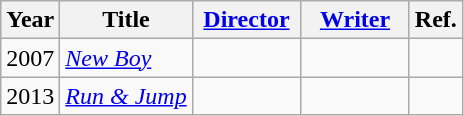<table class="wikitable">
<tr>
<th>Year</th>
<th>Title</th>
<th width="65"><a href='#'>Director</a></th>
<th width="65"><a href='#'>Writer</a></th>
<th>Ref.</th>
</tr>
<tr>
<td>2007</td>
<td><em><a href='#'>New Boy</a></em></td>
<td></td>
<td></td>
<td></td>
</tr>
<tr>
<td>2013</td>
<td><em><a href='#'>Run & Jump</a></em></td>
<td></td>
<td></td>
<td></td>
</tr>
</table>
